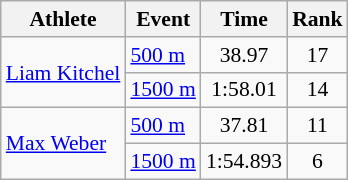<table class="wikitable" style="font-size:90%">
<tr>
<th>Athlete</th>
<th>Event</th>
<th>Time</th>
<th>Rank</th>
</tr>
<tr align=center>
<td align=left rowspan=2><a href='#'>Liam Kitchel</a></td>
<td align=left><a href='#'>500 m</a></td>
<td>38.97</td>
<td>17</td>
</tr>
<tr align=center>
<td align=left><a href='#'>1500 m</a></td>
<td>1:58.01</td>
<td>14</td>
</tr>
<tr align=center>
<td align=left rowspan=2><a href='#'>Max Weber</a></td>
<td align=left><a href='#'>500 m</a></td>
<td>37.81</td>
<td>11</td>
</tr>
<tr align=center>
<td align=left><a href='#'>1500 m</a></td>
<td>1:54.893</td>
<td>6</td>
</tr>
</table>
